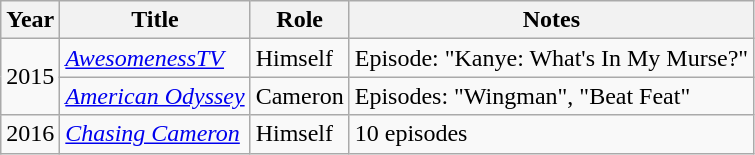<table class="wikitable sortable">
<tr>
<th>Year</th>
<th>Title</th>
<th>Role</th>
<th class="unsortable">Notes</th>
</tr>
<tr>
<td rowspan=2>2015</td>
<td><em><a href='#'>AwesomenessTV</a></em></td>
<td>Himself</td>
<td>Episode: "Kanye: What's In My Murse?"</td>
</tr>
<tr>
<td><em><a href='#'>American Odyssey</a></em></td>
<td>Cameron</td>
<td>Episodes: "Wingman", "Beat Feat"</td>
</tr>
<tr>
<td>2016</td>
<td><em><a href='#'>Chasing Cameron</a></em></td>
<td>Himself</td>
<td>10 episodes</td>
</tr>
</table>
